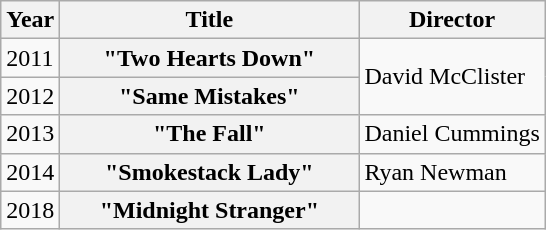<table class="wikitable plainrowheaders">
<tr>
<th>Year</th>
<th style="width:12em;">Title</th>
<th>Director</th>
</tr>
<tr>
<td>2011</td>
<th scope="row">"Two Hearts Down"</th>
<td rowspan="2">David McClister</td>
</tr>
<tr>
<td>2012</td>
<th scope="row">"Same Mistakes"</th>
</tr>
<tr>
<td>2013</td>
<th scope="row">"The Fall"</th>
<td>Daniel Cummings</td>
</tr>
<tr>
<td>2014</td>
<th scope="row">"Smokestack Lady"</th>
<td>Ryan Newman</td>
</tr>
<tr>
<td>2018</td>
<th scope="row">"Midnight Stranger"</th>
<td></td>
</tr>
</table>
